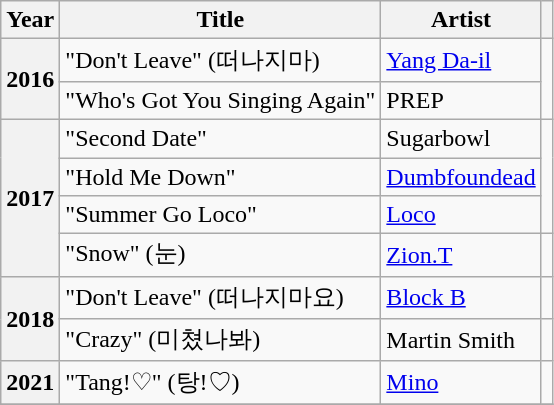<table class="wikitable sortable plainrowheaders">
<tr>
<th scope="col">Year</th>
<th scope="col">Title</th>
<th scope="col">Artist</th>
<th scope="col" class="unsortable"></th>
</tr>
<tr>
<th scope="row" rowspan="2">2016</th>
<td>"Don't Leave" (떠나지마)</td>
<td><a href='#'>Yang Da-il</a></td>
<td style="text-align:center" rowspan="2"></td>
</tr>
<tr>
<td>"Who's Got You Singing Again"</td>
<td>PREP</td>
</tr>
<tr>
<th scope="row" rowspan="4">2017</th>
<td>"Second Date"</td>
<td>Sugarbowl</td>
<td style="text-align:center" rowspan="3"></td>
</tr>
<tr>
<td>"Hold Me Down"</td>
<td><a href='#'>Dumbfoundead</a></td>
</tr>
<tr>
<td>"Summer Go Loco"</td>
<td><a href='#'>Loco</a> </td>
</tr>
<tr>
<td>"Snow" (눈)</td>
<td><a href='#'>Zion.T</a> </td>
<td style="text-align:center"></td>
</tr>
<tr>
<th scope="row" rowspan="2">2018</th>
<td>"Don't Leave" (떠나지마요)</td>
<td><a href='#'>Block B</a></td>
<td style="text-align:center"></td>
</tr>
<tr>
<td>"Crazy" (미쳤나봐)</td>
<td>Martin Smith </td>
<td style="text-align:center"></td>
</tr>
<tr>
<th scope="row">2021</th>
<td>"Tang!♡" (탕!♡)</td>
<td><a href='#'>Mino</a></td>
<td style="text-align:center"></td>
</tr>
<tr>
</tr>
</table>
